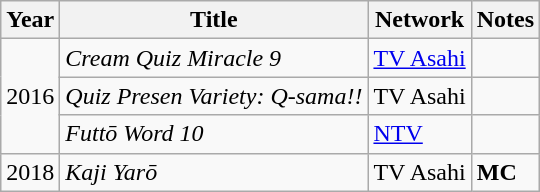<table class="wikitable">
<tr>
<th>Year</th>
<th>Title</th>
<th>Network</th>
<th>Notes</th>
</tr>
<tr>
<td rowspan="3">2016</td>
<td><em>Cream Quiz Miracle 9</em></td>
<td><a href='#'>TV Asahi</a></td>
<td></td>
</tr>
<tr>
<td><em>Quiz Presen Variety: Q-sama!!</em></td>
<td>TV Asahi</td>
<td></td>
</tr>
<tr>
<td><em>Futtō Word 10</em></td>
<td><a href='#'>NTV</a></td>
<td></td>
</tr>
<tr>
<td>2018</td>
<td><em>Kaji Yarō</em></td>
<td>TV Asahi</td>
<td><strong>MC</strong></td>
</tr>
</table>
